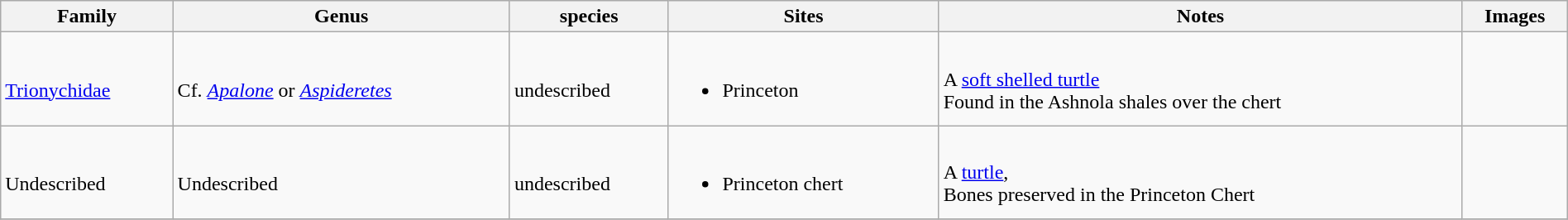<table class="wikitable sortable"  style="margin:auto; width:100%;">
<tr>
<th>Family</th>
<th>Genus</th>
<th>species</th>
<th>Sites</th>
<th>Notes</th>
<th>Images</th>
</tr>
<tr>
<td><br><a href='#'>Trionychidae</a></td>
<td><br>Cf. <em><a href='#'>Apalone</a></em> or <em><a href='#'>Aspideretes</a></em></td>
<td><br>undescribed</td>
<td><br><ul><li>Princeton</li></ul></td>
<td><br>A <a href='#'>soft shelled turtle</a><br> Found in the Ashnola shales over the chert</td>
<td></td>
</tr>
<tr>
<td><br>Undescribed</td>
<td><br>Undescribed</td>
<td><br>undescribed</td>
<td><br><ul><li>Princeton chert</li></ul></td>
<td><br>A <a href='#'>turtle</a>,<br> Bones preserved in the Princeton Chert</td>
<td></td>
</tr>
<tr>
</tr>
</table>
